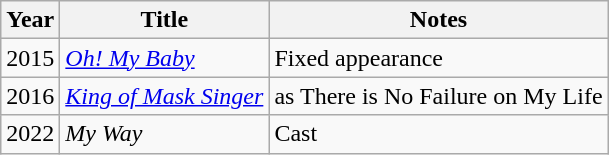<table class="wikitable">
<tr>
<th>Year</th>
<th>Title</th>
<th>Notes</th>
</tr>
<tr>
<td>2015</td>
<td><em><a href='#'>Oh! My Baby</a></em></td>
<td>Fixed appearance</td>
</tr>
<tr>
<td>2016</td>
<td><em><a href='#'>King of Mask Singer</a></em></td>
<td>as There is No Failure on My Life</td>
</tr>
<tr>
<td>2022</td>
<td><em>My Way</em></td>
<td>Cast</td>
</tr>
</table>
